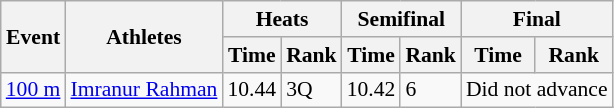<table class="wikitable" border="1" style="font-size:90%">
<tr>
<th rowspan=2>Event</th>
<th rowspan=2>Athletes</th>
<th colspan=2>Heats</th>
<th colspan=2>Semifinal</th>
<th colspan=2>Final</th>
</tr>
<tr>
<th>Time</th>
<th>Rank</th>
<th>Time</th>
<th>Rank</th>
<th>Time</th>
<th>Rank</th>
</tr>
<tr>
<td><a href='#'>100 m</a></td>
<td><a href='#'>Imranur Rahman</a></td>
<td>10.44</td>
<td>3Q</td>
<td>10.42</td>
<td>6</td>
<td colspan=2>Did not advance</td>
</tr>
</table>
